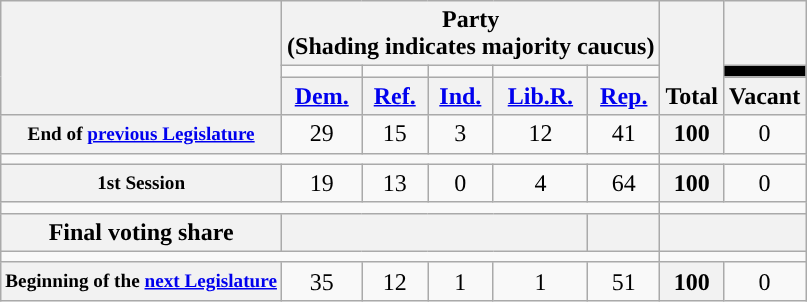<table class=wikitable style="text-align:center">
<tr style="vertical-align:bottom;">
<th rowspan=3></th>
<th colspan=5>Party <div>(Shading indicates majority caucus)</div></th>
<th rowspan=3>Total</th>
<th></th>
</tr>
<tr style="height:5px">
<td style="background-color:"></td>
<td style="background-color:"></td>
<td style="background-color:"></td>
<td style="background-color:"></td>
<td style="background-color:"></td>
<td style="background:black;"></td>
</tr>
<tr>
<th><a href='#'>Dem.</a></th>
<th><a href='#'>Ref.</a></th>
<th><a href='#'>Ind.</a></th>
<th><a href='#'>Lib.R.</a></th>
<th><a href='#'>Rep.</a></th>
<th>Vacant</th>
</tr>
<tr>
<th style="font-size:80%;">End of <a href='#'>previous Legislature</a></th>
<td>29</td>
<td>15</td>
<td>3</td>
<td>12</td>
<td>41</td>
<th>100</th>
<td>0</td>
</tr>
<tr>
<td colspan=6></td>
</tr>
<tr>
<th style="font-size:80%;">1st Session</th>
<td>19</td>
<td>13</td>
<td>0</td>
<td>4</td>
<td>64</td>
<th>100</th>
<td>0</td>
</tr>
<tr>
<td colspan=6></td>
</tr>
<tr>
<th>Final voting share</th>
<th colspan=4></th>
<th></th>
<th colspan=2></th>
</tr>
<tr>
<td colspan=6></td>
</tr>
<tr>
<th style="font-size:80%;">Beginning of the <a href='#'>next Legislature</a></th>
<td>35</td>
<td>12</td>
<td>1</td>
<td>1</td>
<td>51</td>
<th>100</th>
<td>0</td>
</tr>
</table>
